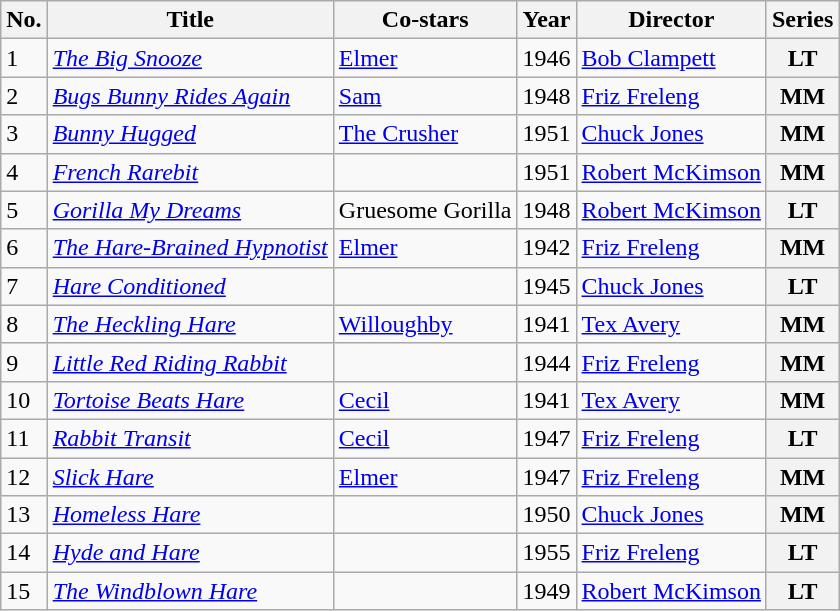<table class="wikitable sortable">
<tr>
<th>No.</th>
<th>Title</th>
<th>Co-stars</th>
<th>Year</th>
<th>Director</th>
<th>Series</th>
</tr>
<tr>
<td>1</td>
<td><em><a href='#'>The Big Snooze</a></em></td>
<td><a href='#'>Elmer</a></td>
<td>1946</td>
<td><a href='#'>Bob Clampett</a></td>
<th>LT</th>
</tr>
<tr>
<td>2</td>
<td><em><a href='#'>Bugs Bunny Rides Again</a></em></td>
<td><a href='#'>Sam</a></td>
<td>1948</td>
<td><a href='#'>Friz Freleng</a></td>
<th>MM</th>
</tr>
<tr>
<td>3</td>
<td><em><a href='#'>Bunny Hugged</a></em></td>
<td><a href='#'>The Crusher</a></td>
<td>1951</td>
<td><a href='#'>Chuck Jones</a></td>
<th>MM</th>
</tr>
<tr>
<td>4</td>
<td><em><a href='#'>French Rarebit</a></em></td>
<td></td>
<td>1951</td>
<td><a href='#'>Robert McKimson</a></td>
<th>MM</th>
</tr>
<tr>
<td>5</td>
<td><em><a href='#'>Gorilla My Dreams</a></em></td>
<td>Gruesome Gorilla</td>
<td>1948</td>
<td><a href='#'>Robert McKimson</a></td>
<th>LT</th>
</tr>
<tr>
<td>6</td>
<td><em><a href='#'>The Hare-Brained Hypnotist</a></em></td>
<td><a href='#'>Elmer</a></td>
<td>1942</td>
<td><a href='#'>Friz Freleng</a></td>
<th>MM</th>
</tr>
<tr>
<td>7</td>
<td><em><a href='#'>Hare Conditioned</a></em></td>
<td></td>
<td>1945</td>
<td><a href='#'>Chuck Jones</a></td>
<th>LT</th>
</tr>
<tr>
<td>8</td>
<td><em><a href='#'>The Heckling Hare</a></em></td>
<td><a href='#'>Willoughby</a></td>
<td>1941</td>
<td><a href='#'>Tex Avery</a></td>
<th>MM</th>
</tr>
<tr>
<td>9</td>
<td><em><a href='#'>Little Red Riding Rabbit</a></em></td>
<td></td>
<td>1944</td>
<td><a href='#'>Friz Freleng</a></td>
<th>MM</th>
</tr>
<tr>
<td>10</td>
<td><em><a href='#'>Tortoise Beats Hare</a></em></td>
<td><a href='#'>Cecil</a></td>
<td>1941</td>
<td><a href='#'>Tex Avery</a></td>
<th>MM</th>
</tr>
<tr>
<td>11</td>
<td><em><a href='#'>Rabbit Transit</a></em></td>
<td><a href='#'>Cecil</a></td>
<td>1947</td>
<td><a href='#'>Friz Freleng</a></td>
<th>LT</th>
</tr>
<tr>
<td>12</td>
<td><em><a href='#'>Slick Hare</a></em></td>
<td><a href='#'>Elmer</a></td>
<td>1947</td>
<td><a href='#'>Friz Freleng</a></td>
<th>MM</th>
</tr>
<tr>
<td>13</td>
<td><em><a href='#'>Homeless Hare</a></em></td>
<td></td>
<td>1950</td>
<td><a href='#'>Chuck Jones</a></td>
<th>MM</th>
</tr>
<tr>
<td>14</td>
<td><em><a href='#'>Hyde and Hare</a></em></td>
<td></td>
<td>1955</td>
<td><a href='#'>Friz Freleng</a></td>
<th>LT</th>
</tr>
<tr>
<td>15</td>
<td><em><a href='#'>The Windblown Hare</a></em></td>
<td></td>
<td>1949</td>
<td><a href='#'>Robert McKimson</a></td>
<th>LT</th>
</tr>
</table>
